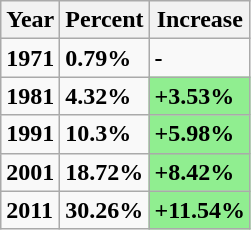<table class="wikitable">
<tr>
<th><strong>Year</strong></th>
<th><strong>Percent</strong></th>
<th><strong>Increase</strong></th>
</tr>
<tr>
<td><strong>1971</strong></td>
<td><strong>0.79%</strong></td>
<td><strong>-</strong></td>
</tr>
<tr>
<td><strong>1981</strong></td>
<td><strong>4.32%</strong></td>
<td style="background: lightgreen"><strong>+3.53%</strong></td>
</tr>
<tr>
<td><strong>1991</strong></td>
<td><strong>10.3%</strong></td>
<td style="background: lightgreen"><strong>+5.98%</strong></td>
</tr>
<tr>
<td><strong>2001</strong></td>
<td><strong>18.72%</strong></td>
<td style="background: lightgreen"><strong>+8.42%</strong></td>
</tr>
<tr>
<td><strong>2011</strong></td>
<td><strong>30.26%</strong></td>
<td style="background: lightgreen"><strong>+11.54%</strong></td>
</tr>
</table>
